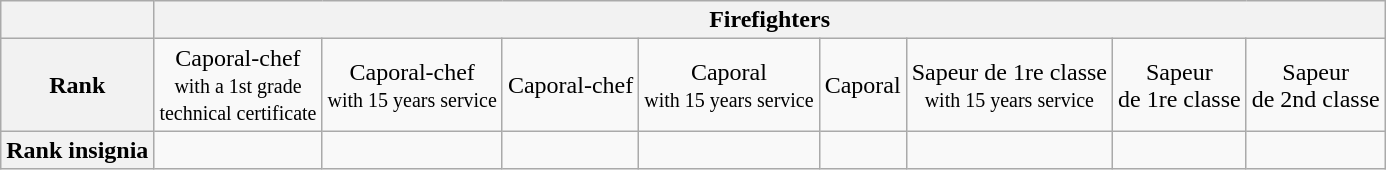<table class="wikitable">
<tr>
<th></th>
<th colspan=8>Firefighters</th>
</tr>
<tr style="text-align:center;">
<th>Rank</th>
<td>Caporal-chef<br><small>with a 1st grade<br>technical certificate</small></td>
<td>Caporal-chef<br><small>with 15 years service</small></td>
<td>Caporal-chef</td>
<td>Caporal<br><small>with 15 years service</small></td>
<td>Caporal</td>
<td>Sapeur de 1re classe<br><small>with 15 years service</small></td>
<td>Sapeur<br> de 1re classe</td>
<td>Sapeur<br> de 2nd classe</td>
</tr>
<tr style="text-align:center;">
<th>Rank insignia </th>
<td></td>
<td></td>
<td></td>
<td></td>
<td></td>
<td></td>
<td></td>
<td></td>
</tr>
</table>
